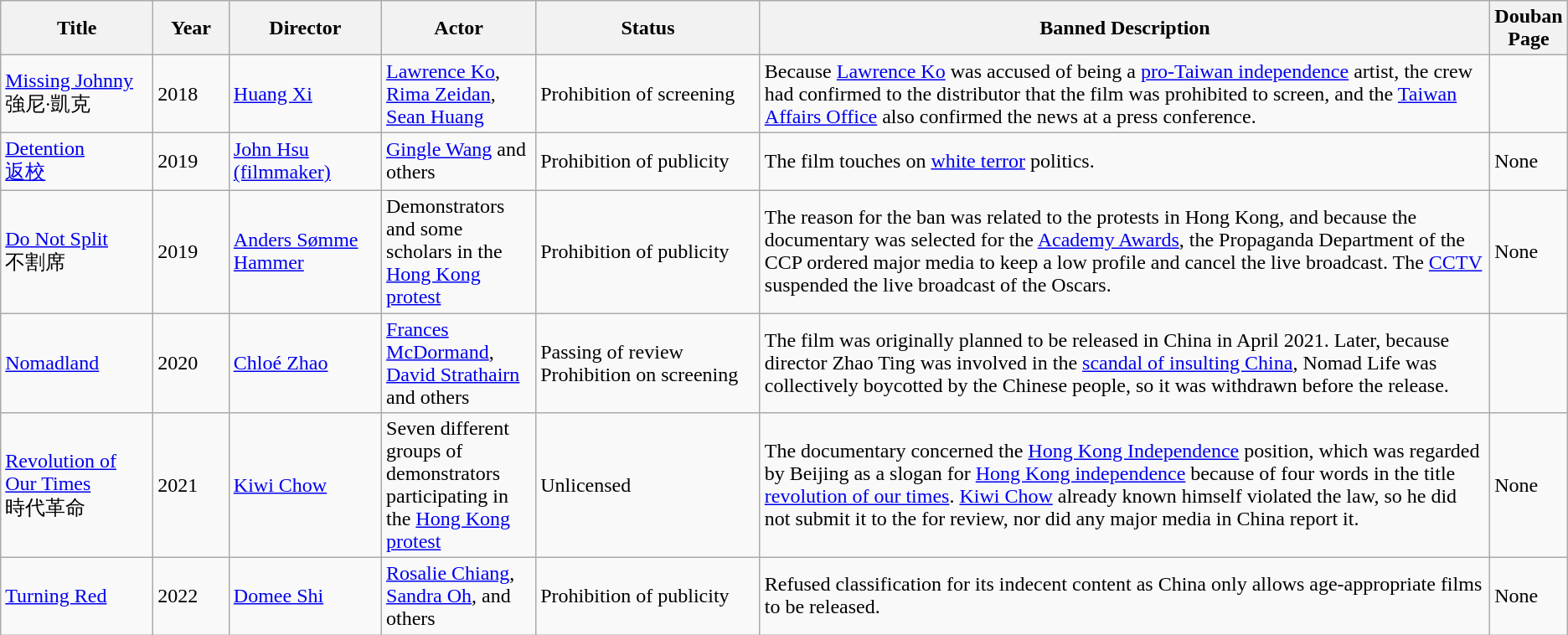<table class="wikitable sortable">
<tr>
<th style="width: 10%">Title</th>
<th style="width: 5%">Year</th>
<th style="width: 10%">Director</th>
<th style="width: 10%">Actor</th>
<th style="width: 15%">Status</th>
<th style="width: 50%">Banned Description</th>
<th style="width: 5%">Douban Page</th>
</tr>
<tr>
<td><a href='#'>Missing Johnny</a><br>強尼·凱克</td>
<td>2018</td>
<td><a href='#'>Huang Xi</a></td>
<td><a href='#'>Lawrence Ko</a>, <a href='#'>Rima Zeidan</a>, <a href='#'>Sean Huang</a></td>
<td>Prohibition of screening</td>
<td>Because <a href='#'>Lawrence Ko</a> was accused of being a <a href='#'>pro-Taiwan independence</a> artist, the crew had confirmed to the distributor that the film was prohibited to screen, and the <a href='#'>Taiwan Affairs Office</a> also confirmed the news at a press conference.</td>
<td></td>
</tr>
<tr>
<td><a href='#'>Detention<br>返校</a></td>
<td>2019</td>
<td><a href='#'>John Hsu (filmmaker)</a></td>
<td><a href='#'>Gingle Wang</a> and others</td>
<td>Prohibition of publicity</td>
<td>The film touches on <a href='#'>white terror</a> politics.</td>
<td>None</td>
</tr>
<tr>
<td><a href='#'>Do Not Split</a><br>不割席</td>
<td>2019</td>
<td><a href='#'>Anders Sømme Hammer</a></td>
<td>Demonstrators and some scholars in the <a href='#'>Hong Kong protest</a></td>
<td>Prohibition of publicity</td>
<td>The reason for the ban was related to the protests in Hong Kong, and because the documentary was selected for the <a href='#'>Academy Awards</a>, the Propaganda Department of the CCP ordered major media to keep a low profile and cancel the live broadcast. The <a href='#'>CCTV</a> suspended the live broadcast of the Oscars.</td>
<td>None</td>
</tr>
<tr>
<td><a href='#'>Nomadland</a></td>
<td>2020</td>
<td><a href='#'>Chloé Zhao</a></td>
<td><a href='#'>Frances McDormand</a>, <a href='#'>David Strathairn</a> and others</td>
<td>Passing of review<br>Prohibition on screening</td>
<td>The film was originally planned to be released in China in April 2021. Later, because director Zhao Ting was involved in the <a href='#'>scandal of insulting China</a>, Nomad Life was collectively boycotted by the Chinese people, so it was withdrawn before the release.</td>
<td></td>
</tr>
<tr>
<td><a href='#'>Revolution of Our Times</a><br>時代革命</td>
<td>2021</td>
<td><a href='#'>Kiwi Chow</a></td>
<td>Seven different groups of demonstrators participating in the <a href='#'>Hong Kong protest</a></td>
<td>Unlicensed</td>
<td>The documentary concerned the <a href='#'>Hong Kong Independence</a> position, which was regarded by Beijing as a slogan for <a href='#'>Hong Kong independence</a> because of four words in the title <a href='#'>revolution of our times</a>. <a href='#'>Kiwi Chow</a> already known himself violated the law, so he did not submit it to the  for review, nor did any major media in China report it.</td>
<td>None</td>
</tr>
<tr>
<td><a href='#'>Turning Red</a></td>
<td>2022</td>
<td><a href='#'>Domee Shi</a></td>
<td><a href='#'>Rosalie Chiang</a>, <a href='#'>Sandra Oh</a>, and others</td>
<td>Prohibition of publicity</td>
<td>Refused classification for its indecent content as China only allows age-appropriate films to be released.</td>
<td>None</td>
</tr>
</table>
